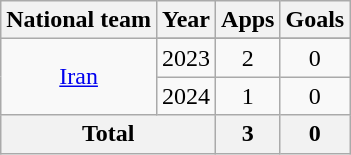<table class="wikitable" style="text-align:center">
<tr>
<th>National team</th>
<th>Year</th>
<th>Apps</th>
<th>Goals</th>
</tr>
<tr>
<td rowspan="3"><a href='#'>Iran</a></td>
</tr>
<tr>
<td>2023</td>
<td>2</td>
<td>0</td>
</tr>
<tr>
<td>2024</td>
<td>1</td>
<td>0</td>
</tr>
<tr>
<th colspan="2">Total</th>
<th>3</th>
<th>0</th>
</tr>
</table>
